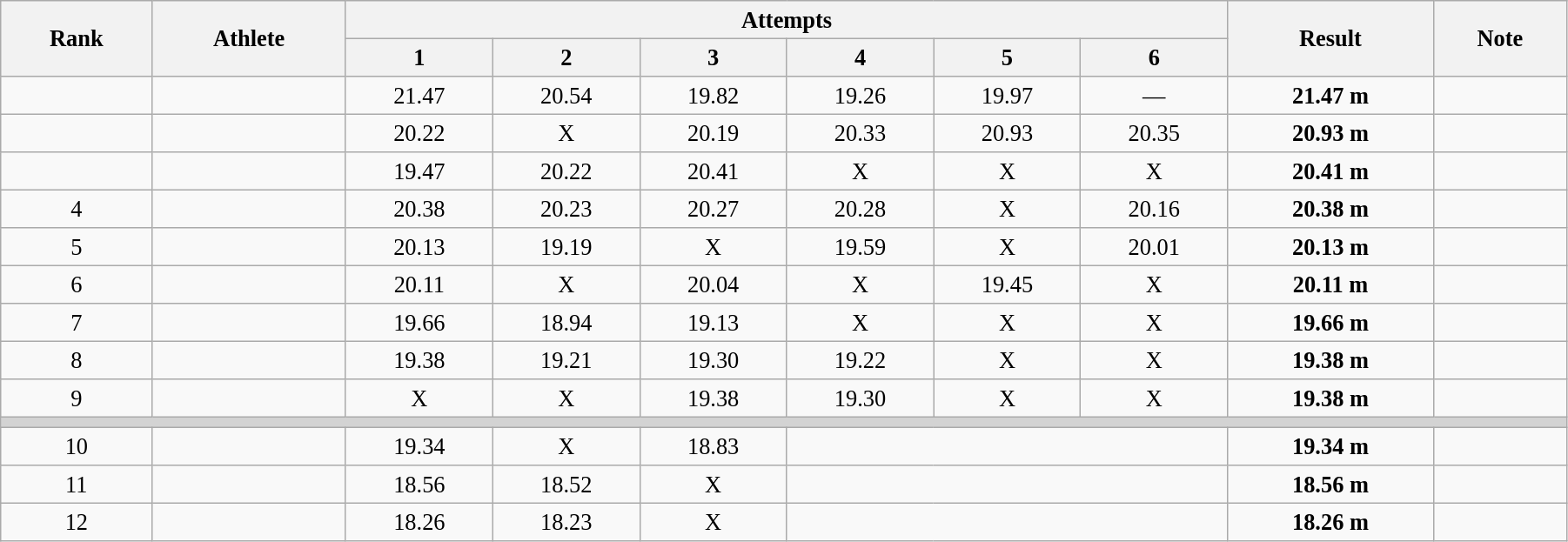<table class="wikitable" style=" text-align:center; font-size:110%;" width="95%">
<tr>
<th rowspan="2">Rank</th>
<th rowspan="2">Athlete</th>
<th colspan="6">Attempts</th>
<th rowspan="2">Result</th>
<th rowspan="2">Note</th>
</tr>
<tr>
<th>1</th>
<th>2</th>
<th>3</th>
<th>4</th>
<th>5</th>
<th>6</th>
</tr>
<tr>
<td></td>
<td align=left></td>
<td>21.47</td>
<td>20.54</td>
<td>19.82</td>
<td>19.26</td>
<td>19.97</td>
<td>—</td>
<td><strong>21.47 m</strong></td>
<td></td>
</tr>
<tr>
<td></td>
<td align=left></td>
<td>20.22</td>
<td>X</td>
<td>20.19</td>
<td>20.33</td>
<td>20.93</td>
<td>20.35</td>
<td><strong>20.93 m</strong></td>
<td></td>
</tr>
<tr>
<td></td>
<td align=left></td>
<td>19.47</td>
<td>20.22</td>
<td>20.41</td>
<td>X</td>
<td>X</td>
<td>X</td>
<td><strong>20.41 m</strong></td>
<td></td>
</tr>
<tr>
<td>4</td>
<td align=left></td>
<td>20.38</td>
<td>20.23</td>
<td>20.27</td>
<td>20.28</td>
<td>X</td>
<td>20.16</td>
<td><strong>20.38 m</strong></td>
<td></td>
</tr>
<tr>
<td>5</td>
<td align=left></td>
<td>20.13</td>
<td>19.19</td>
<td>X</td>
<td>19.59</td>
<td>X</td>
<td>20.01</td>
<td><strong>20.13 m</strong></td>
<td></td>
</tr>
<tr>
<td>6</td>
<td align=left></td>
<td>20.11</td>
<td>X</td>
<td>20.04</td>
<td>X</td>
<td>19.45</td>
<td>X</td>
<td><strong>20.11 m</strong></td>
<td></td>
</tr>
<tr>
<td>7</td>
<td align=left></td>
<td>19.66</td>
<td>18.94</td>
<td>19.13</td>
<td>X</td>
<td>X</td>
<td>X</td>
<td><strong>19.66 m</strong></td>
<td></td>
</tr>
<tr>
<td>8</td>
<td align=left></td>
<td>19.38</td>
<td>19.21</td>
<td>19.30</td>
<td>19.22</td>
<td>X</td>
<td>X</td>
<td><strong>19.38 m</strong></td>
<td></td>
</tr>
<tr>
<td>9</td>
<td align=left></td>
<td>X</td>
<td>X</td>
<td>19.38</td>
<td>19.30</td>
<td>X</td>
<td>X</td>
<td><strong>19.38 m</strong></td>
<td></td>
</tr>
<tr>
<td colspan=10 bgcolor=lightgray></td>
</tr>
<tr>
<td>10</td>
<td align=left></td>
<td>19.34</td>
<td>X</td>
<td>18.83</td>
<td colspan=3></td>
<td><strong>19.34 m</strong></td>
<td></td>
</tr>
<tr>
<td>11</td>
<td align=left></td>
<td>18.56</td>
<td>18.52</td>
<td>X</td>
<td colspan=3></td>
<td><strong>18.56 m</strong></td>
<td></td>
</tr>
<tr>
<td>12</td>
<td align=left></td>
<td>18.26</td>
<td>18.23</td>
<td>X</td>
<td colspan=3></td>
<td><strong>18.26 m</strong></td>
<td></td>
</tr>
</table>
